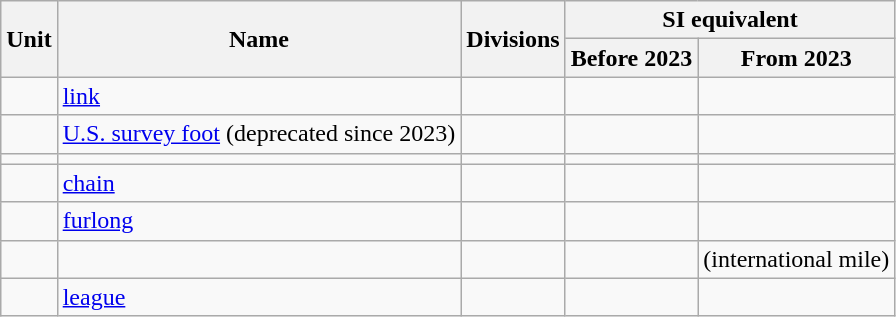<table class="wikitable">
<tr>
<th rowspan=2>Unit</th>
<th rowspan=2>Name</th>
<th rowspan=2>Divisions</th>
<th colspan = "2">SI equivalent</th>
</tr>
<tr>
<th>Before 2023</th>
<th>From 2023</th>
</tr>
<tr>
<td></td>
<td><a href='#'>link</a></td>
<td></td>
<td></td>
<td></td>
</tr>
<tr>
<td></td>
<td><a href='#'>U.S. survey foot</a> (deprecated since 2023)</td>
<td></td>
<td></td>
<td></td>
</tr>
<tr>
<td></td>
<td></td>
<td></td>
<td></td>
<td></td>
</tr>
<tr>
<td></td>
<td><a href='#'>chain</a></td>
<td></td>
<td></td>
<td></td>
</tr>
<tr>
<td></td>
<td><a href='#'>furlong</a></td>
<td></td>
<td></td>
<td></td>
</tr>
<tr>
<td></td>
<td></td>
<td></td>
<td></td>
<td> (international mile)</td>
</tr>
<tr>
<td></td>
<td><a href='#'>league</a></td>
<td></td>
<td></td>
<td></td>
</tr>
</table>
